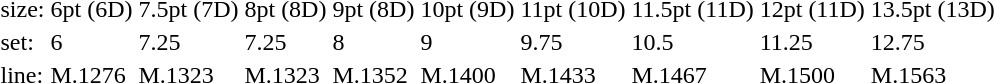<table style="margin-left:40px;">
<tr>
<td>size:</td>
<td>6pt (6D)</td>
<td>7.5pt (7D)</td>
<td>8pt (8D)</td>
<td>9pt (8D)</td>
<td>10pt (9D)</td>
<td>11pt (10D)</td>
<td>11.5pt (11D)</td>
<td>12pt (11D)</td>
<td>13.5pt (13D)</td>
</tr>
<tr>
<td>set:</td>
<td>6</td>
<td>7.25</td>
<td>7.25</td>
<td>8</td>
<td>9</td>
<td>9.75</td>
<td>10.5</td>
<td>11.25</td>
<td>12.75</td>
</tr>
<tr>
<td>line:</td>
<td>M.1276</td>
<td>M.1323</td>
<td>M.1323</td>
<td>M.1352</td>
<td>M.1400</td>
<td>M.1433</td>
<td>M.1467</td>
<td>M.1500</td>
<td>M.1563</td>
</tr>
</table>
